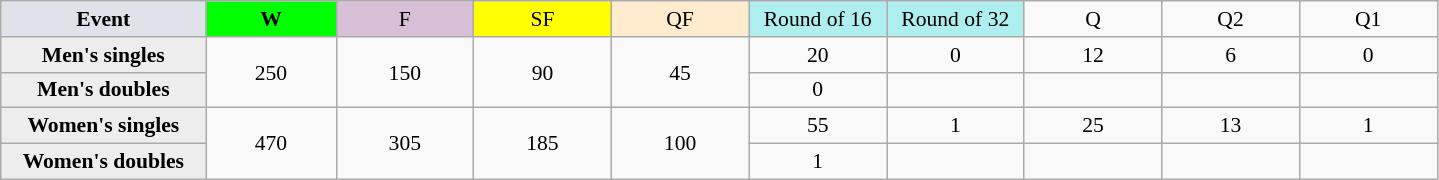<table class=wikitable style=font-size:90%;text-align:center>
<tr>
<td style="width:130px; background:#dfe2e9;"><strong>Event</strong></td>
<td style="width:80px; background:lime;"><strong>W</strong></td>
<td style="width:85px; background:thistle;">F</td>
<td style="width:85px; background:#ff0;">SF</td>
<td style="width:85px; background:#ffebcd;">QF</td>
<td style="width:85px; background:#afeeee;">Round of 16</td>
<td style="width:85px; background:#afeeee;">Round of 32</td>
<td width=85>Q</td>
<td width=85>Q2</td>
<td width=85>Q1</td>
</tr>
<tr>
<th style="background:#ededed;">Men's singles</th>
<td rowspan=2>250</td>
<td rowspan=2>150</td>
<td rowspan=2>90</td>
<td rowspan=2>45</td>
<td>20</td>
<td>0</td>
<td>12</td>
<td>6</td>
<td>0</td>
</tr>
<tr>
<th style="background:#ededed;">Men's doubles</th>
<td>0</td>
<td></td>
<td></td>
<td></td>
<td></td>
</tr>
<tr>
<th style="background:#ededed;">Women's singles</th>
<td rowspan=2>470</td>
<td rowspan=2>305</td>
<td rowspan=2>185</td>
<td rowspan=2>100</td>
<td>55</td>
<td>1</td>
<td>25</td>
<td>13</td>
<td>1</td>
</tr>
<tr>
<th style="background:#ededed;">Women's doubles</th>
<td>1</td>
<td></td>
<td></td>
<td></td>
<td></td>
</tr>
</table>
